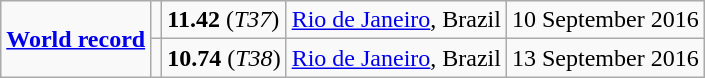<table class="wikitable">
<tr>
<td rowspan=2><a href='#'><strong>World record</strong></a></td>
<td></td>
<td><strong>11.42</strong> (<em>T37</em>)</td>
<td><a href='#'>Rio de Janeiro</a>, Brazil</td>
<td>10 September 2016</td>
</tr>
<tr>
<td></td>
<td><strong>10.74</strong> (<em>T38</em>)</td>
<td><a href='#'>Rio de Janeiro</a>, Brazil</td>
<td>13 September 2016</td>
</tr>
</table>
